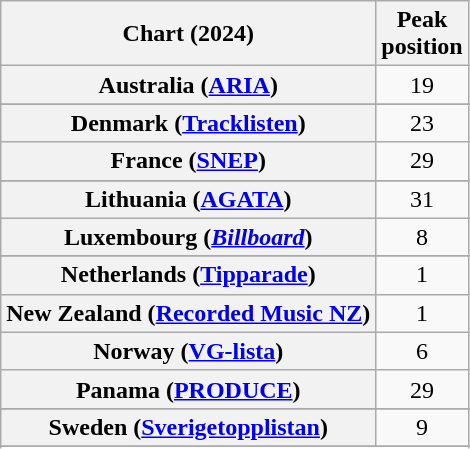<table class="wikitable sortable plainrowheaders" style="text-align:center">
<tr>
<th scope="col">Chart (2024)</th>
<th scope="col">Peak<br>position</th>
</tr>
<tr>
<th scope="row">Australia (<a href='#'>ARIA</a>)</th>
<td>19</td>
</tr>
<tr>
</tr>
<tr>
</tr>
<tr>
</tr>
<tr>
</tr>
<tr>
<th scope="row">Denmark (<a href='#'>Tracklisten</a>)</th>
<td>23</td>
</tr>
<tr>
<th scope="row">France (<a href='#'>SNEP</a>)</th>
<td>29</td>
</tr>
<tr>
</tr>
<tr>
</tr>
<tr>
</tr>
<tr>
<th scope="row">Lithuania (<a href='#'>AGATA</a>)</th>
<td>31</td>
</tr>
<tr>
<th scope="row">Luxembourg (<em><a href='#'>Billboard</a></em>)</th>
<td>8</td>
</tr>
<tr>
</tr>
<tr>
<th scope="row">Netherlands (<a href='#'>Tipparade</a>)</th>
<td>1</td>
</tr>
<tr>
<th scope="row">New Zealand (<a href='#'>Recorded Music NZ</a>)</th>
<td>1</td>
</tr>
<tr>
<th scope="row">Norway (<a href='#'>VG-lista</a>)</th>
<td>6</td>
</tr>
<tr>
<th scope="row">Panama (<a href='#'>PRODUCE</a>)</th>
<td>29</td>
</tr>
<tr>
</tr>
<tr>
<th scope="row">Sweden (<a href='#'>Sverigetopplistan</a>)</th>
<td>9</td>
</tr>
<tr>
</tr>
<tr>
</tr>
<tr>
</tr>
<tr>
</tr>
</table>
